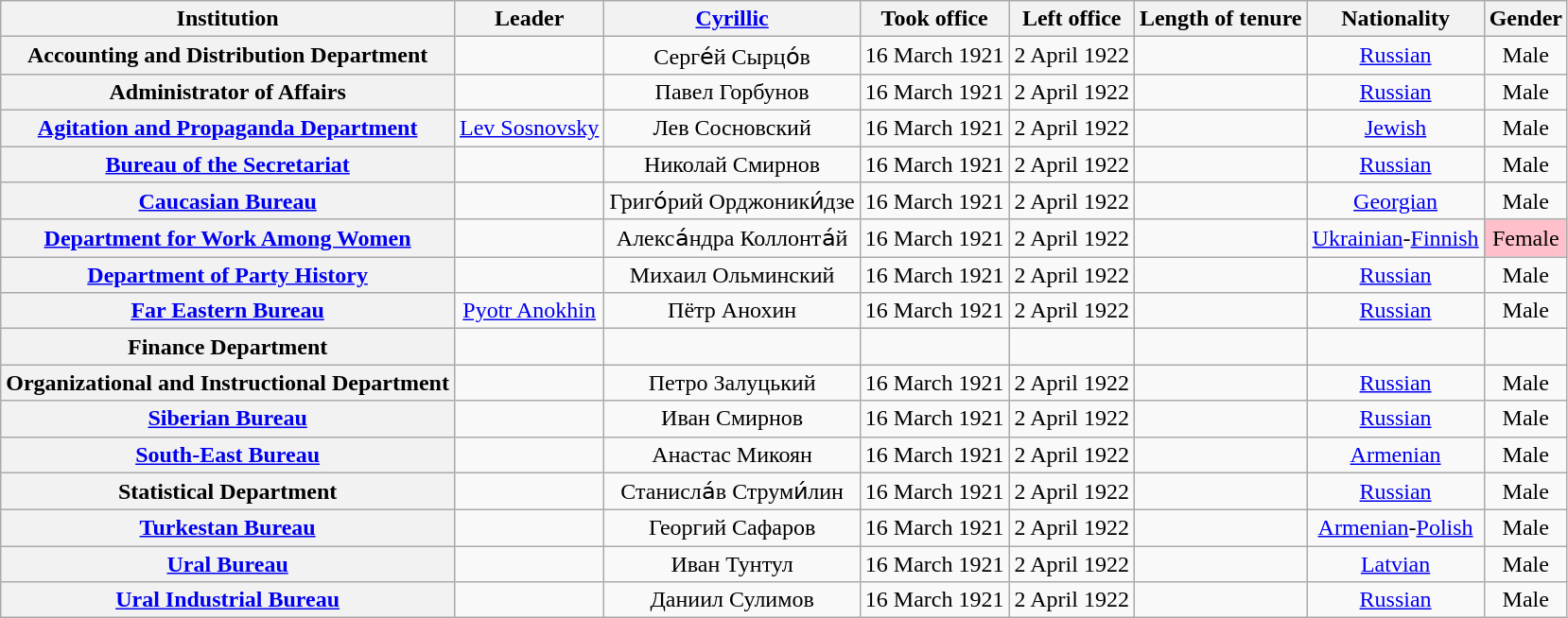<table class="wikitable sortable plainrowheaders" style=text-align:center>
<tr>
<th scope="col">Institution</th>
<th scope="col">Leader</th>
<th scope="col" class="unsortable"><a href='#'>Cyrillic</a></th>
<th scope="col">Took office</th>
<th scope="col">Left office</th>
<th scope="col">Length of tenure</th>
<th scope="col">Nationality</th>
<th scope="col">Gender</th>
</tr>
<tr>
<th scope="row">Accounting and Distribution Department</th>
<td></td>
<td>Серге́й Сырцо́в</td>
<td>16 March 1921</td>
<td>2 April 1922</td>
<td></td>
<td><a href='#'>Russian</a></td>
<td>Male</td>
</tr>
<tr>
<th scope="row">Administrator of Affairs</th>
<td></td>
<td>Павел Горбунов</td>
<td>16 March 1921</td>
<td>2 April 1922</td>
<td></td>
<td><a href='#'>Russian</a></td>
<td>Male</td>
</tr>
<tr>
<th scope="row"><a href='#'>Agitation and Propaganda Department</a></th>
<td><a href='#'>Lev Sosnovsky</a></td>
<td>Лев Сосновский</td>
<td>16 March 1921</td>
<td>2 April 1922</td>
<td></td>
<td><a href='#'>Jewish</a></td>
<td>Male</td>
</tr>
<tr>
<th scope="row"><a href='#'>Bureau of the Secretariat</a></th>
<td></td>
<td>Николай Смирнов</td>
<td>16 March 1921</td>
<td>2 April 1922</td>
<td></td>
<td><a href='#'>Russian</a></td>
<td>Male</td>
</tr>
<tr>
<th scope="row"><a href='#'>Caucasian Bureau</a></th>
<td></td>
<td>Григо́рий Орджоники́дзе</td>
<td>16 March 1921</td>
<td>2 April 1922</td>
<td></td>
<td><a href='#'>Georgian</a></td>
<td>Male</td>
</tr>
<tr>
<th scope="row"><a href='#'>Department for Work Among Women</a></th>
<td></td>
<td>Алекса́ндра Коллонта́й</td>
<td>16 March 1921</td>
<td>2 April 1922</td>
<td></td>
<td><a href='#'>Ukrainian</a>-<a href='#'>Finnish</a></td>
<td style="background: Pink">Female</td>
</tr>
<tr>
<th scope="row"><a href='#'>Department of Party History</a></th>
<td></td>
<td>Михаил Ольминский</td>
<td>16 March 1921</td>
<td>2 April 1922</td>
<td></td>
<td><a href='#'>Russian</a></td>
<td>Male</td>
</tr>
<tr>
<th scope="row"><a href='#'>Far Eastern Bureau</a></th>
<td><a href='#'>Pyotr Anokhin</a></td>
<td>Пётр Анохин</td>
<td>16 March 1921</td>
<td>2 April 1922</td>
<td></td>
<td><a href='#'>Russian</a></td>
<td>Male</td>
</tr>
<tr>
<th scope="row">Finance Department</th>
<td></td>
<td></td>
<td></td>
<td></td>
<td></td>
<td></td>
<td></td>
</tr>
<tr>
<th scope="row">Organizational and Instructional Department</th>
<td></td>
<td>Петро Залуцький</td>
<td>16 March 1921</td>
<td>2 April 1922</td>
<td></td>
<td><a href='#'>Russian</a></td>
<td>Male</td>
</tr>
<tr>
<th scope="row"><a href='#'>Siberian Bureau</a></th>
<td></td>
<td>Иван Смирнов</td>
<td>16 March 1921</td>
<td>2 April 1922</td>
<td></td>
<td><a href='#'>Russian</a></td>
<td>Male</td>
</tr>
<tr>
<th scope="row"><a href='#'>South-East Bureau</a></th>
<td></td>
<td>Анастас Микоян</td>
<td>16 March 1921</td>
<td>2 April 1922</td>
<td></td>
<td><a href='#'>Armenian</a></td>
<td>Male</td>
</tr>
<tr>
<th scope="row">Statistical Department</th>
<td></td>
<td>Станисла́в Струми́лин</td>
<td>16 March 1921</td>
<td>2 April 1922</td>
<td></td>
<td><a href='#'>Russian</a></td>
<td>Male</td>
</tr>
<tr>
<th scope="row"><a href='#'>Turkestan Bureau</a></th>
<td></td>
<td>Георгий Сафаров</td>
<td>16 March 1921</td>
<td>2 April 1922</td>
<td></td>
<td><a href='#'>Armenian</a>-<a href='#'>Polish</a></td>
<td>Male</td>
</tr>
<tr>
<th scope="row"><a href='#'>Ural Bureau</a></th>
<td></td>
<td>Иван Тунтул</td>
<td>16 March 1921</td>
<td>2 April 1922</td>
<td></td>
<td><a href='#'>Latvian</a></td>
<td>Male</td>
</tr>
<tr>
<th scope="row"><a href='#'>Ural Industrial Bureau</a></th>
<td></td>
<td>Даниил Сулимов</td>
<td>16 March 1921</td>
<td>2 April 1922</td>
<td></td>
<td><a href='#'>Russian</a></td>
<td>Male</td>
</tr>
</table>
